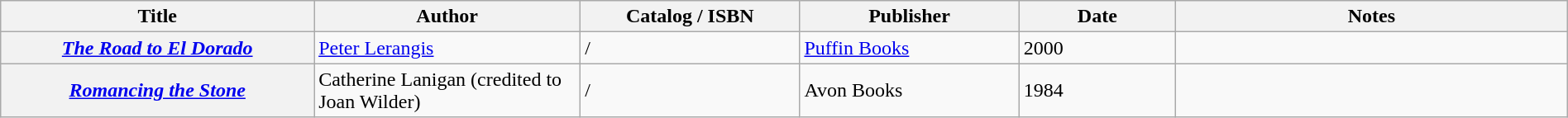<table class="wikitable sortable" style="width:100%;">
<tr>
<th width=20%>Title</th>
<th width=17%>Author</th>
<th width=14%>Catalog / ISBN</th>
<th width=14%>Publisher</th>
<th width=10%>Date</th>
<th width=25%>Notes</th>
</tr>
<tr>
<th><em><a href='#'>The Road to El Dorado</a></em></th>
<td><a href='#'>Peter Lerangis</a></td>
<td> / </td>
<td><a href='#'>Puffin Books</a></td>
<td>2000</td>
<td></td>
</tr>
<tr>
<th><em><a href='#'>Romancing the Stone</a></em></th>
<td>Catherine Lanigan (credited to Joan Wilder)</td>
<td> / </td>
<td>Avon Books</td>
<td>1984</td>
<td></td>
</tr>
</table>
